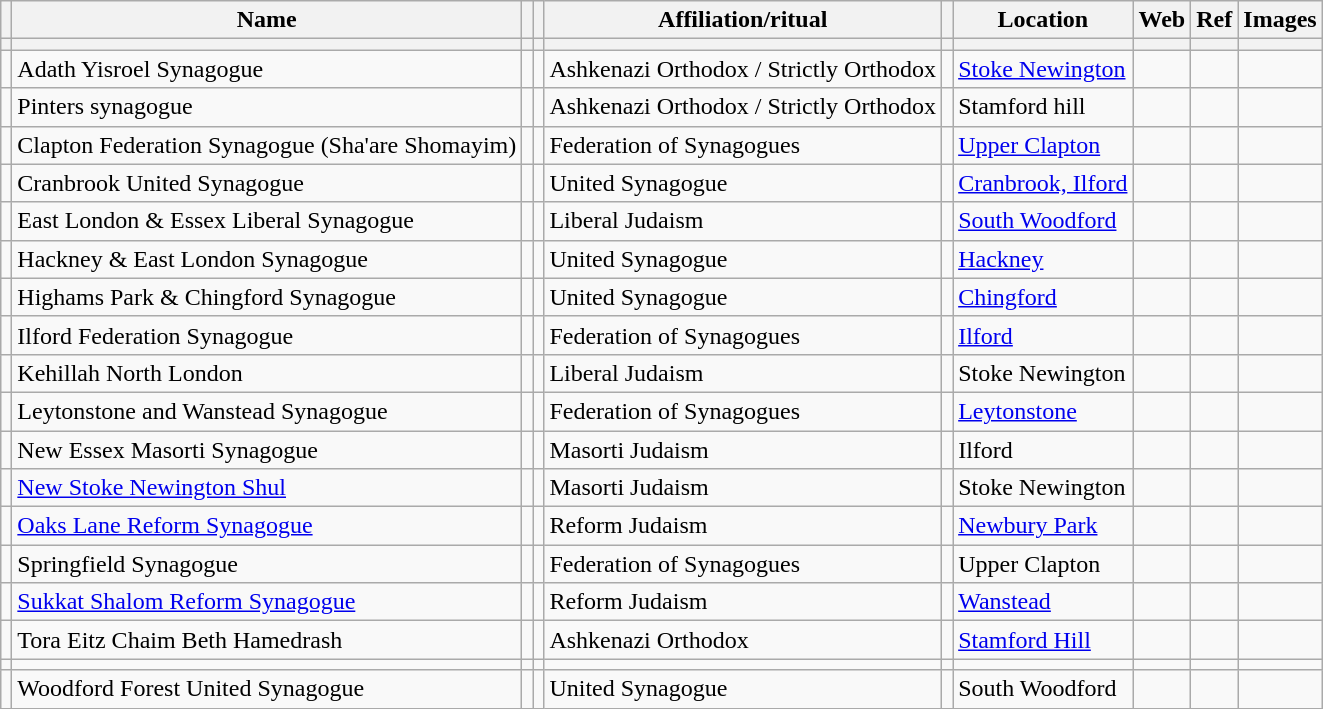<table class="wikitable sortable">
<tr>
<th></th>
<th>Name</th>
<th></th>
<th></th>
<th>Affiliation/ritual</th>
<th></th>
<th>Location</th>
<th>Web</th>
<th>Ref</th>
<th>Images</th>
</tr>
<tr>
<th></th>
<th></th>
<th></th>
<th></th>
<th></th>
<th></th>
<th></th>
<th></th>
<th></th>
<th></th>
</tr>
<tr>
<td></td>
<td>Adath Yisroel Synagogue</td>
<td></td>
<td></td>
<td>Ashkenazi Orthodox / Strictly Orthodox</td>
<td></td>
<td><a href='#'>Stoke Newington</a></td>
<td></td>
<td></td>
<td></td>
</tr>
<tr>
<td></td>
<td>Pinters synagogue</td>
<td></td>
<td></td>
<td>Ashkenazi Orthodox / Strictly Orthodox</td>
<td></td>
<td>Stamford hill</td>
<td></td>
<td></td>
<td></td>
</tr>
<tr>
<td></td>
<td>Clapton Federation Synagogue (Sha'are Shomayim)</td>
<td></td>
<td></td>
<td>Federation of Synagogues</td>
<td></td>
<td><a href='#'>Upper Clapton</a></td>
<td></td>
<td></td>
<td></td>
</tr>
<tr>
<td></td>
<td>Cranbrook United Synagogue</td>
<td></td>
<td></td>
<td>United Synagogue</td>
<td></td>
<td><a href='#'>Cranbrook, Ilford</a></td>
<td></td>
<td></td>
<td></td>
</tr>
<tr>
<td></td>
<td>East London & Essex Liberal Synagogue</td>
<td></td>
<td></td>
<td>Liberal Judaism</td>
<td></td>
<td><a href='#'>South Woodford</a></td>
<td></td>
<td></td>
<td></td>
</tr>
<tr>
<td></td>
<td>Hackney & East London Synagogue</td>
<td></td>
<td></td>
<td>United Synagogue</td>
<td></td>
<td><a href='#'>Hackney</a></td>
<td></td>
<td></td>
<td></td>
</tr>
<tr>
<td></td>
<td>Highams Park & Chingford Synagogue</td>
<td></td>
<td></td>
<td>United Synagogue</td>
<td></td>
<td><a href='#'>Chingford</a></td>
<td></td>
<td></td>
<td></td>
</tr>
<tr>
<td></td>
<td>Ilford Federation Synagogue</td>
<td></td>
<td></td>
<td>Federation of Synagogues</td>
<td></td>
<td><a href='#'>Ilford</a></td>
<td></td>
<td></td>
<td></td>
</tr>
<tr>
<td></td>
<td>Kehillah North London</td>
<td></td>
<td></td>
<td>Liberal Judaism</td>
<td></td>
<td>Stoke Newington</td>
<td></td>
<td></td>
<td></td>
</tr>
<tr>
<td></td>
<td>Leytonstone and Wanstead Synagogue</td>
<td></td>
<td></td>
<td>Federation of Synagogues</td>
<td></td>
<td><a href='#'>Leytonstone</a></td>
<td></td>
<td></td>
<td></td>
</tr>
<tr>
<td></td>
<td>New Essex Masorti Synagogue</td>
<td></td>
<td></td>
<td>Masorti Judaism</td>
<td></td>
<td>Ilford</td>
<td></td>
<td></td>
<td></td>
</tr>
<tr>
<td></td>
<td><a href='#'>New Stoke Newington Shul</a></td>
<td></td>
<td></td>
<td>Masorti Judaism</td>
<td></td>
<td>Stoke Newington</td>
<td></td>
<td></td>
<td></td>
</tr>
<tr>
<td></td>
<td><a href='#'>Oaks Lane Reform Synagogue</a></td>
<td></td>
<td></td>
<td>Reform Judaism</td>
<td></td>
<td><a href='#'>Newbury Park</a></td>
<td></td>
<td></td>
<td></td>
</tr>
<tr>
<td></td>
<td>Springfield Synagogue</td>
<td></td>
<td></td>
<td>Federation of Synagogues</td>
<td></td>
<td>Upper Clapton</td>
<td></td>
<td></td>
<td></td>
</tr>
<tr>
<td></td>
<td><a href='#'>Sukkat Shalom Reform Synagogue</a></td>
<td></td>
<td></td>
<td>Reform Judaism</td>
<td></td>
<td><a href='#'>Wanstead</a></td>
<td></td>
<td></td>
<td></td>
</tr>
<tr>
<td></td>
<td>Tora Eitz Chaim Beth Hamedrash</td>
<td></td>
<td></td>
<td>Ashkenazi Orthodox</td>
<td></td>
<td><a href='#'>Stamford Hill</a></td>
<td></td>
<td></td>
<td></td>
</tr>
<tr>
<td></td>
<td></td>
<td></td>
<td></td>
<td></td>
<td></td>
<td></td>
<td></td>
<td></td>
<td></td>
</tr>
<tr>
<td></td>
<td>Woodford Forest United Synagogue</td>
<td></td>
<td></td>
<td>United Synagogue</td>
<td></td>
<td>South Woodford</td>
<td></td>
<td></td>
<td></td>
</tr>
</table>
